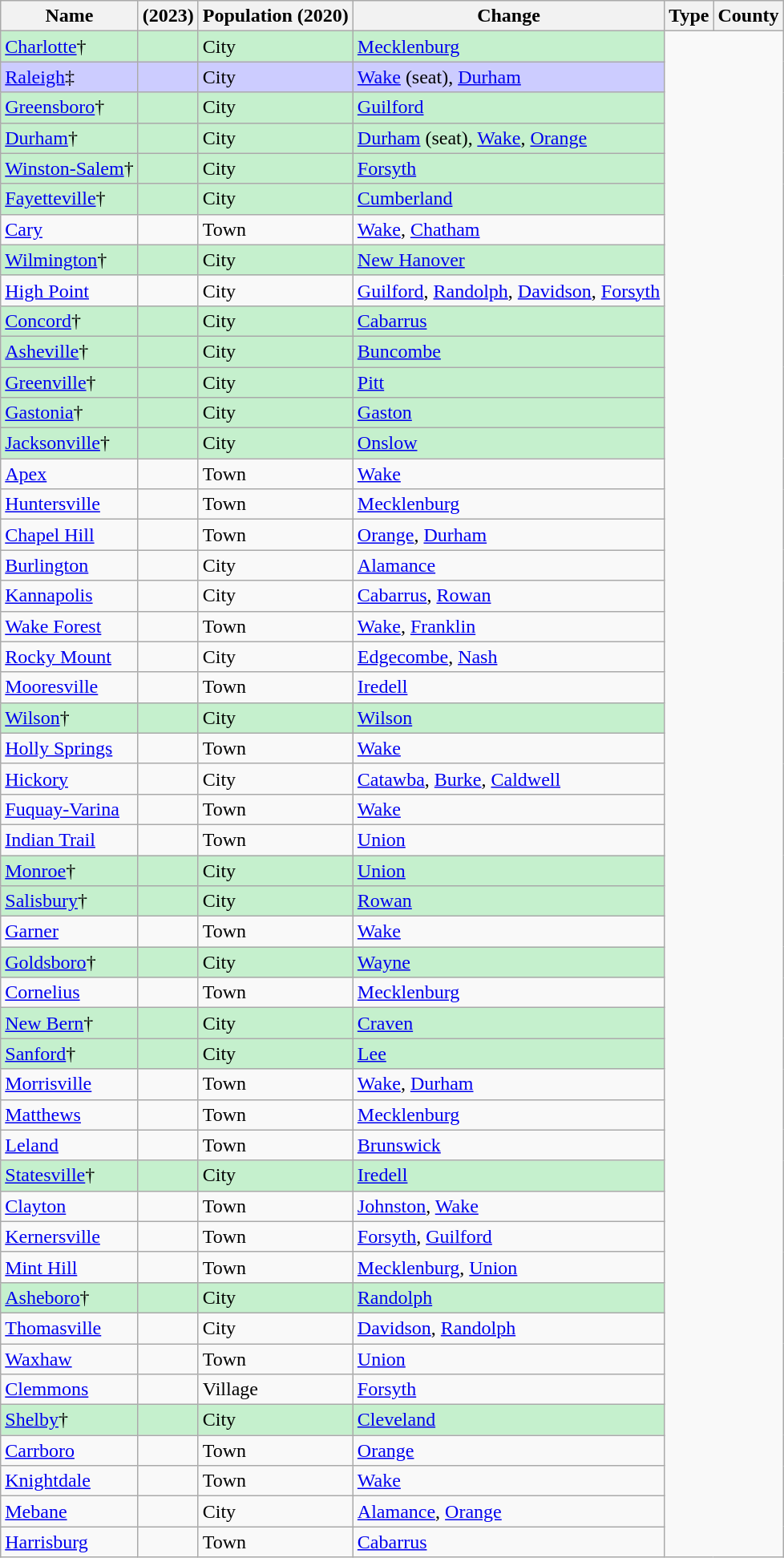<table class="sortable wikitable static-row-numbers">
<tr>
<th>Name</th>
<th> (2023)</th>
<th>Population (2020)</th>
<th>Change</th>
<th>Type</th>
<th>County</th>
</tr>
<tr style="background:#c5f0cd;">
<td><a href='#'>Charlotte</a>†</td>
<td></td>
<td>City</td>
<td><a href='#'>Mecklenburg</a></td>
</tr>
<tr style="background:#ccf">
<td><a href='#'>Raleigh</a>‡</td>
<td></td>
<td>City</td>
<td><a href='#'>Wake</a> (seat), <a href='#'>Durham</a></td>
</tr>
<tr style="background:#c5f0cd;">
<td><a href='#'>Greensboro</a>†</td>
<td></td>
<td>City</td>
<td><a href='#'>Guilford</a></td>
</tr>
<tr style="background:#c5f0cd;">
<td><a href='#'>Durham</a>†</td>
<td></td>
<td>City</td>
<td><a href='#'>Durham</a> (seat), <a href='#'>Wake</a>, <a href='#'>Orange</a></td>
</tr>
<tr style="background:#c5f0cd;">
<td><a href='#'>Winston-Salem</a>†</td>
<td></td>
<td>City</td>
<td><a href='#'>Forsyth</a></td>
</tr>
<tr style="background:#c5f0cd;">
<td><a href='#'>Fayetteville</a>†</td>
<td></td>
<td>City</td>
<td><a href='#'>Cumberland</a></td>
</tr>
<tr>
<td><a href='#'>Cary</a></td>
<td></td>
<td>Town</td>
<td><a href='#'>Wake</a>, <a href='#'>Chatham</a></td>
</tr>
<tr style="background:#c5f0cd;">
<td><a href='#'>Wilmington</a>†</td>
<td></td>
<td>City</td>
<td><a href='#'>New Hanover</a></td>
</tr>
<tr>
<td><a href='#'>High Point</a></td>
<td></td>
<td>City</td>
<td><a href='#'>Guilford</a>, <a href='#'>Randolph</a>, <a href='#'>Davidson</a>, <a href='#'>Forsyth</a></td>
</tr>
<tr style="background:#c5f0cd;">
<td><a href='#'>Concord</a>†</td>
<td></td>
<td>City</td>
<td><a href='#'>Cabarrus</a></td>
</tr>
<tr style="background:#c5f0cd;">
<td><a href='#'>Asheville</a>†</td>
<td></td>
<td>City</td>
<td><a href='#'>Buncombe</a></td>
</tr>
<tr style="background:#c5f0cd;">
<td><a href='#'>Greenville</a>†</td>
<td></td>
<td>City</td>
<td><a href='#'>Pitt</a></td>
</tr>
<tr style="background:#c5f0cd;">
<td><a href='#'>Gastonia</a>†</td>
<td></td>
<td>City</td>
<td><a href='#'>Gaston</a></td>
</tr>
<tr style="background:#c5f0cd;">
<td><a href='#'>Jacksonville</a>†</td>
<td></td>
<td>City</td>
<td><a href='#'>Onslow</a></td>
</tr>
<tr>
<td><a href='#'>Apex</a></td>
<td></td>
<td>Town</td>
<td><a href='#'>Wake</a></td>
</tr>
<tr>
<td><a href='#'>Huntersville</a></td>
<td></td>
<td>Town</td>
<td><a href='#'>Mecklenburg</a></td>
</tr>
<tr>
<td><a href='#'>Chapel Hill</a></td>
<td></td>
<td>Town</td>
<td><a href='#'>Orange</a>, <a href='#'>Durham</a></td>
</tr>
<tr>
<td><a href='#'>Burlington</a></td>
<td></td>
<td>City</td>
<td><a href='#'>Alamance</a></td>
</tr>
<tr>
<td><a href='#'>Kannapolis</a></td>
<td></td>
<td>City</td>
<td><a href='#'>Cabarrus</a>, <a href='#'>Rowan</a></td>
</tr>
<tr>
<td><a href='#'>Wake Forest</a></td>
<td></td>
<td>Town</td>
<td><a href='#'>Wake</a>, <a href='#'>Franklin</a></td>
</tr>
<tr>
<td><a href='#'>Rocky Mount</a></td>
<td></td>
<td>City</td>
<td><a href='#'>Edgecombe</a>, <a href='#'>Nash</a></td>
</tr>
<tr>
<td><a href='#'>Mooresville</a></td>
<td></td>
<td>Town</td>
<td><a href='#'>Iredell</a></td>
</tr>
<tr style="background:#c5f0cd;">
<td><a href='#'>Wilson</a>†</td>
<td></td>
<td>City</td>
<td><a href='#'>Wilson</a></td>
</tr>
<tr>
<td><a href='#'>Holly Springs</a></td>
<td></td>
<td>Town</td>
<td><a href='#'>Wake</a></td>
</tr>
<tr>
<td><a href='#'>Hickory</a></td>
<td></td>
<td>City</td>
<td><a href='#'>Catawba</a>, <a href='#'>Burke</a>, <a href='#'>Caldwell</a></td>
</tr>
<tr>
<td><a href='#'>Fuquay-Varina</a></td>
<td></td>
<td>Town</td>
<td><a href='#'>Wake</a></td>
</tr>
<tr>
<td><a href='#'>Indian Trail</a></td>
<td></td>
<td>Town</td>
<td><a href='#'>Union</a></td>
</tr>
<tr style="background:#c5f0cd;">
<td><a href='#'>Monroe</a>†</td>
<td></td>
<td>City</td>
<td><a href='#'>Union</a></td>
</tr>
<tr style="background:#c5f0cd;">
<td><a href='#'>Salisbury</a>†</td>
<td></td>
<td>City</td>
<td><a href='#'>Rowan</a></td>
</tr>
<tr>
<td><a href='#'>Garner</a></td>
<td></td>
<td>Town</td>
<td><a href='#'>Wake</a></td>
</tr>
<tr style="background:#c5f0cd;">
<td><a href='#'>Goldsboro</a>†</td>
<td></td>
<td>City</td>
<td><a href='#'>Wayne</a></td>
</tr>
<tr>
<td><a href='#'>Cornelius</a></td>
<td></td>
<td>Town</td>
<td><a href='#'>Mecklenburg</a></td>
</tr>
<tr style="background:#c5f0cd;">
<td><a href='#'>New Bern</a>†</td>
<td></td>
<td>City</td>
<td><a href='#'>Craven</a></td>
</tr>
<tr style="background:#c5f0cd;">
<td><a href='#'>Sanford</a>†</td>
<td></td>
<td>City</td>
<td><a href='#'>Lee</a></td>
</tr>
<tr>
<td><a href='#'>Morrisville</a></td>
<td></td>
<td>Town</td>
<td><a href='#'>Wake</a>, <a href='#'>Durham</a></td>
</tr>
<tr>
<td><a href='#'>Matthews</a></td>
<td></td>
<td>Town</td>
<td><a href='#'>Mecklenburg</a></td>
</tr>
<tr>
<td><a href='#'>Leland</a></td>
<td></td>
<td>Town</td>
<td><a href='#'>Brunswick</a></td>
</tr>
<tr style="background:#c5f0cd;">
<td><a href='#'>Statesville</a>†</td>
<td></td>
<td>City</td>
<td><a href='#'>Iredell</a></td>
</tr>
<tr>
<td><a href='#'>Clayton</a></td>
<td></td>
<td>Town</td>
<td><a href='#'>Johnston</a>, <a href='#'>Wake</a></td>
</tr>
<tr>
<td><a href='#'>Kernersville</a></td>
<td></td>
<td>Town</td>
<td><a href='#'>Forsyth</a>, <a href='#'>Guilford</a></td>
</tr>
<tr>
<td><a href='#'>Mint Hill</a></td>
<td></td>
<td>Town</td>
<td><a href='#'>Mecklenburg</a>, <a href='#'>Union</a></td>
</tr>
<tr style="background:#c5f0cd;">
<td><a href='#'>Asheboro</a>†</td>
<td></td>
<td>City</td>
<td><a href='#'>Randolph</a></td>
</tr>
<tr>
<td><a href='#'>Thomasville</a></td>
<td></td>
<td>City</td>
<td><a href='#'>Davidson</a>, <a href='#'>Randolph</a></td>
</tr>
<tr>
<td><a href='#'>Waxhaw</a></td>
<td></td>
<td>Town</td>
<td><a href='#'>Union</a></td>
</tr>
<tr>
<td><a href='#'>Clemmons</a></td>
<td></td>
<td>Village</td>
<td><a href='#'>Forsyth</a></td>
</tr>
<tr style="background:#c5f0cd;">
<td><a href='#'>Shelby</a>†</td>
<td></td>
<td>City</td>
<td><a href='#'>Cleveland</a></td>
</tr>
<tr>
<td><a href='#'>Carrboro</a></td>
<td></td>
<td>Town</td>
<td><a href='#'>Orange</a></td>
</tr>
<tr>
<td><a href='#'>Knightdale</a></td>
<td></td>
<td>Town</td>
<td><a href='#'>Wake</a></td>
</tr>
<tr>
<td><a href='#'>Mebane</a></td>
<td></td>
<td>City</td>
<td><a href='#'>Alamance</a>, <a href='#'>Orange</a></td>
</tr>
<tr>
<td><a href='#'>Harrisburg</a></td>
<td></td>
<td>Town</td>
<td><a href='#'>Cabarrus</a></td>
</tr>
</table>
